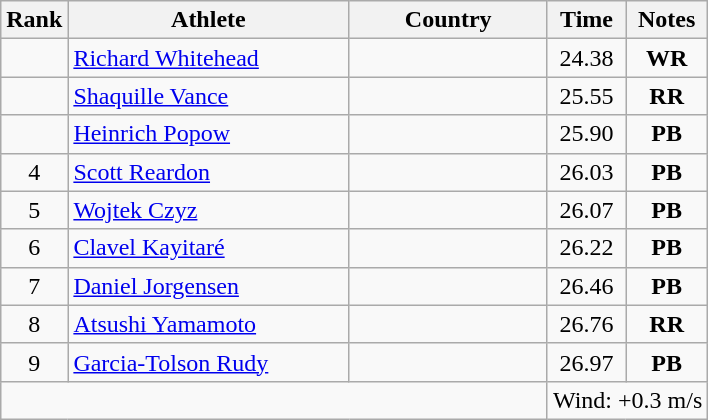<table class="wikitable sortable" style="text-align:center">
<tr>
<th>Rank</th>
<th style="width:180px">Athlete</th>
<th style="width:125px">Country</th>
<th>Time</th>
<th>Notes</th>
</tr>
<tr>
<td></td>
<td style="text-align:left;"><a href='#'>Richard Whitehead</a></td>
<td style="text-align:left;"></td>
<td>24.38</td>
<td><strong>WR</strong></td>
</tr>
<tr>
<td></td>
<td style="text-align:left;"><a href='#'>Shaquille Vance</a></td>
<td style="text-align:left;"></td>
<td>25.55</td>
<td><strong>RR</strong></td>
</tr>
<tr>
<td></td>
<td style="text-align:left;"><a href='#'>Heinrich Popow</a></td>
<td style="text-align:left;"></td>
<td>25.90</td>
<td><strong>PB</strong></td>
</tr>
<tr>
<td>4</td>
<td style="text-align:left;"><a href='#'>Scott Reardon</a></td>
<td style="text-align:left;"></td>
<td>26.03</td>
<td><strong>PB</strong></td>
</tr>
<tr>
<td>5</td>
<td style="text-align:left;"><a href='#'>Wojtek Czyz</a></td>
<td style="text-align:left;"></td>
<td>26.07</td>
<td><strong>PB</strong></td>
</tr>
<tr>
<td>6</td>
<td style="text-align:left;"><a href='#'>Clavel Kayitaré</a></td>
<td style="text-align:left;"></td>
<td>26.22</td>
<td><strong>PB</strong></td>
</tr>
<tr>
<td>7</td>
<td style="text-align:left;"><a href='#'>Daniel Jorgensen</a></td>
<td style="text-align:left;"></td>
<td>26.46</td>
<td><strong>PB</strong></td>
</tr>
<tr>
<td>8</td>
<td style="text-align:left;"><a href='#'>Atsushi Yamamoto</a></td>
<td style="text-align:left;"></td>
<td>26.76</td>
<td><strong>RR</strong></td>
</tr>
<tr>
<td>9</td>
<td style="text-align:left;"><a href='#'>Garcia-Tolson Rudy</a></td>
<td style="text-align:left;"></td>
<td>26.97</td>
<td><strong>PB</strong></td>
</tr>
<tr class="sortbottom">
<td colspan="3"></td>
<td colspan="2">Wind: +0.3 m/s</td>
</tr>
</table>
